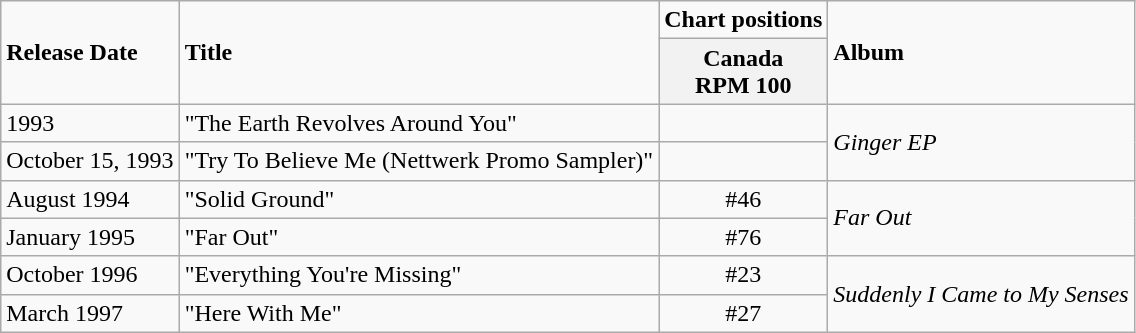<table class="wikitable">
<tr>
<td rowspan="2"><strong>Release Date</strong></td>
<td rowspan="2"><strong>Title</strong></td>
<td colspan="1"><strong>Chart positions</strong></td>
<td rowspan="2"><strong>Album</strong></td>
</tr>
<tr>
<th align="center">Canada <br> RPM 100</th>
</tr>
<tr>
<td>1993</td>
<td>"The Earth Revolves Around You"</td>
<td align="center"></td>
<td rowspan="2"><em>Ginger EP</em></td>
</tr>
<tr>
<td>October 15, 1993</td>
<td>"Try To Believe Me (Nettwerk Promo Sampler)"</td>
<td align="center"></td>
</tr>
<tr>
<td>August 1994</td>
<td>"Solid Ground"</td>
<td align="center">#46</td>
<td rowspan="2"><em>Far Out</em></td>
</tr>
<tr>
<td>January 1995</td>
<td>"Far Out"</td>
<td align="center">#76</td>
</tr>
<tr>
<td>October 1996</td>
<td>"Everything You're Missing"</td>
<td align="center">#23</td>
<td rowspan="2"><em>Suddenly I Came to My Senses</em></td>
</tr>
<tr>
<td>March 1997</td>
<td>"Here With Me"</td>
<td align="center">#27</td>
</tr>
</table>
